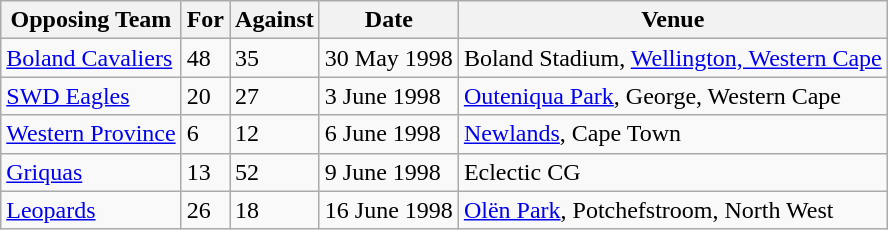<table class="wikitable">
<tr>
<th>Opposing Team</th>
<th>For</th>
<th>Against</th>
<th>Date</th>
<th>Venue</th>
</tr>
<tr>
<td><a href='#'>Boland Cavaliers</a></td>
<td>48</td>
<td>35</td>
<td>30 May 1998</td>
<td>Boland Stadium, <a href='#'>Wellington, Western Cape</a></td>
</tr>
<tr>
<td><a href='#'>SWD Eagles</a></td>
<td>20</td>
<td>27</td>
<td>3 June 1998</td>
<td><a href='#'>Outeniqua Park</a>, George, Western Cape</td>
</tr>
<tr>
<td><a href='#'>Western Province</a></td>
<td>6</td>
<td>12</td>
<td>6 June 1998</td>
<td><a href='#'>Newlands</a>, Cape Town</td>
</tr>
<tr>
<td><a href='#'>Griquas</a></td>
<td>13</td>
<td>52</td>
<td>9 June 1998</td>
<td>Eclectic CG</td>
</tr>
<tr>
<td><a href='#'>Leopards</a></td>
<td>26</td>
<td>18</td>
<td>16 June 1998</td>
<td><a href='#'>Olën Park</a>, Potchefstroom, North West</td>
</tr>
</table>
